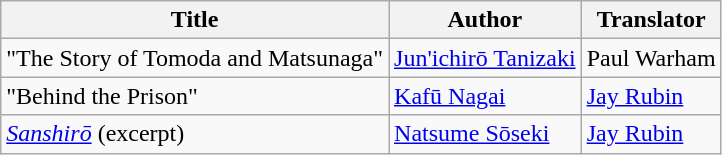<table class="wikitable">
<tr>
<th>Title</th>
<th>Author</th>
<th>Translator</th>
</tr>
<tr>
<td>"The Story of Tomoda and Matsunaga"</td>
<td><a href='#'>Jun'ichirō Tanizaki</a></td>
<td>Paul Warham</td>
</tr>
<tr>
<td>"Behind the Prison"</td>
<td><a href='#'>Kafū Nagai</a></td>
<td><a href='#'>Jay Rubin</a></td>
</tr>
<tr>
<td><a href='#'><em>Sanshirō</em></a> (excerpt)</td>
<td><a href='#'>Natsume Sōseki</a></td>
<td><a href='#'>Jay Rubin</a></td>
</tr>
</table>
